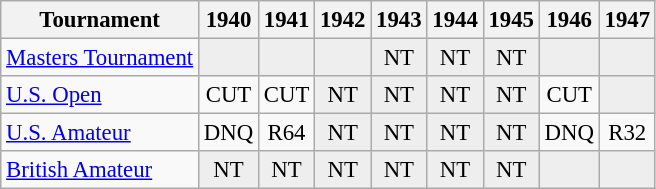<table class="wikitable" style="font-size:95%;text-align:center;">
<tr>
<th>Tournament</th>
<th>1940</th>
<th>1941</th>
<th>1942</th>
<th>1943</th>
<th>1944</th>
<th>1945</th>
<th>1946</th>
<th>1947</th>
</tr>
<tr>
<td align=left><a href='#'>Masters Tournament</a></td>
<td style="background:#eeeeee;"></td>
<td style="background:#eeeeee;"></td>
<td style="background:#eeeeee;"></td>
<td style="background:#eeeeee;">NT</td>
<td style="background:#eeeeee;">NT</td>
<td style="background:#eeeeee;">NT</td>
<td style="background:#eeeeee;"></td>
<td style="background:#eeeeee;"></td>
</tr>
<tr>
<td align=left><a href='#'>U.S. Open</a></td>
<td>CUT</td>
<td>CUT</td>
<td style="background:#eeeeee;">NT</td>
<td style="background:#eeeeee;">NT</td>
<td style="background:#eeeeee;">NT</td>
<td style="background:#eeeeee;">NT</td>
<td>CUT</td>
<td style="background:#eeeeee;"></td>
</tr>
<tr>
<td align=left><a href='#'>U.S. Amateur</a></td>
<td>DNQ</td>
<td>R64</td>
<td style="background:#eeeeee;">NT</td>
<td style="background:#eeeeee;">NT</td>
<td style="background:#eeeeee;">NT</td>
<td style="background:#eeeeee;">NT</td>
<td>DNQ</td>
<td>R32</td>
</tr>
<tr>
<td align=left><a href='#'>British Amateur</a></td>
<td style="background:#eeeeee;">NT</td>
<td style="background:#eeeeee;">NT</td>
<td style="background:#eeeeee;">NT</td>
<td style="background:#eeeeee;">NT</td>
<td style="background:#eeeeee;">NT</td>
<td style="background:#eeeeee;">NT</td>
<td style="background:#eeeeee;"></td>
<td style="background:#eeeeee;"></td>
</tr>
</table>
